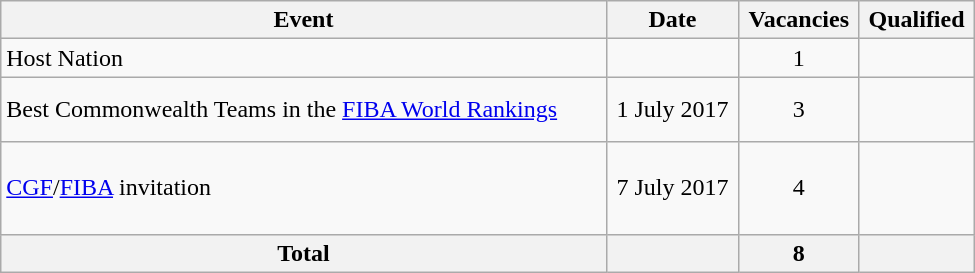<table class="wikitable" width=650>
<tr>
<th>Event</th>
<th>Date</th>
<th>Vacancies</th>
<th>Qualified</th>
</tr>
<tr>
<td>Host Nation</td>
<td></td>
<td align=center>1</td>
<td></td>
</tr>
<tr>
<td>Best Commonwealth Teams in the <a href='#'>FIBA World Rankings</a></td>
<td align=center>1 July 2017</td>
<td align=center>3</td>
<td><br><br></td>
</tr>
<tr>
<td><a href='#'>CGF</a>/<a href='#'>FIBA</a> invitation</td>
<td align=center>7 July 2017</td>
<td align=center>4</td>
<td><br><br><br></td>
</tr>
<tr>
<th>Total</th>
<th></th>
<th>8</th>
<th></th>
</tr>
</table>
